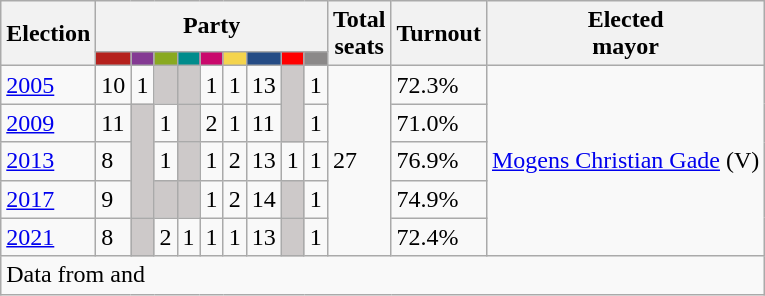<table class="wikitable">
<tr>
<th rowspan=2>Election</th>
<th colspan=9>Party</th>
<th rowspan=2>Total<br>seats</th>
<th rowspan=2>Turnout</th>
<th rowspan=2>Elected<br>mayor</th>
</tr>
<tr>
<td style="background:#B5211D;"><strong><a href='#'></a></strong></td>
<td style="background:#843A93;"><strong><a href='#'></a></strong></td>
<td style="background:#89A920;"><strong><a href='#'></a></strong></td>
<td style="background:#008C8C;"><strong><a href='#'></a></strong></td>
<td style="background:#C9096C;"><strong><a href='#'></a></strong></td>
<td style="background:#F4D44D;"><strong><a href='#'></a></strong></td>
<td style="background:#254C85;"><strong><a href='#'></a></strong></td>
<td style="background:#FF0000;"><strong><a href='#'></a></strong></td>
<td style="background:#8B8989;"><strong></strong></td>
</tr>
<tr>
<td><a href='#'>2005</a></td>
<td>10</td>
<td>1</td>
<td style="background:#CDC9C9;"></td>
<td style="background:#CDC9C9;"></td>
<td>1</td>
<td>1</td>
<td>13</td>
<td style="background:#CDC9C9;" rowspan=2></td>
<td>1</td>
<td rowspan=5>27</td>
<td>72.3%</td>
<td rowspan=5><a href='#'>Mogens Christian Gade</a> (V)</td>
</tr>
<tr>
<td><a href='#'>2009</a></td>
<td>11</td>
<td style="background:#CDC9C9;" rowspan=3></td>
<td>1</td>
<td style="background:#CDC9C9;"></td>
<td>2</td>
<td>1</td>
<td>11</td>
<td>1</td>
<td>71.0%</td>
</tr>
<tr>
<td><a href='#'>2013</a></td>
<td>8</td>
<td>1</td>
<td style="background:#CDC9C9;"></td>
<td>1</td>
<td>2</td>
<td>13</td>
<td>1</td>
<td>1</td>
<td>76.9%</td>
</tr>
<tr>
<td><a href='#'>2017</a></td>
<td>9</td>
<td style="background:#CDC9C9;"></td>
<td style="background:#CDC9C9;"></td>
<td>1</td>
<td>2</td>
<td>14</td>
<td style="background:#CDC9C9;"></td>
<td>1</td>
<td>74.9%</td>
</tr>
<tr>
<td><a href='#'>2021</a></td>
<td>8</td>
<td style="background:#CDC9C9;"></td>
<td>2</td>
<td>1</td>
<td>1</td>
<td>1</td>
<td>13</td>
<td style="background:#CDC9C9;"></td>
<td>1</td>
<td>72.4%</td>
</tr>
<tr>
<td colspan=14>Data from  and </td>
</tr>
</table>
